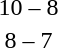<table style="text-align:center">
<tr>
<th width=200></th>
<th width=100></th>
<th width=200></th>
</tr>
<tr>
<td align=right><strong></strong></td>
<td>10 – 8</td>
<td align=left></td>
</tr>
<tr>
<td align=right><strong></strong></td>
<td>8 – 7</td>
<td align=left></td>
</tr>
</table>
